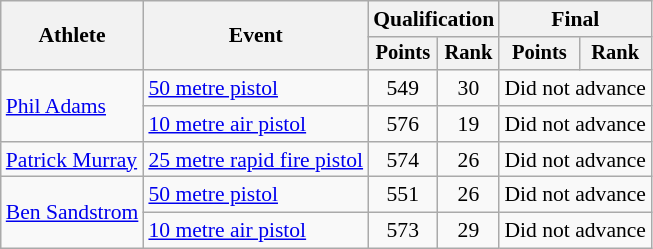<table class="wikitable" style="font-size:90%">
<tr>
<th rowspan="2">Athlete</th>
<th rowspan="2">Event</th>
<th colspan=2>Qualification</th>
<th colspan=2>Final</th>
</tr>
<tr style="font-size:95%">
<th>Points</th>
<th>Rank</th>
<th>Points</th>
<th>Rank</th>
</tr>
<tr align=center>
<td align=left rowspan=2><a href='#'>Phil Adams</a></td>
<td align=left><a href='#'>50 metre pistol</a></td>
<td>549</td>
<td>30</td>
<td colspan=2>Did not advance</td>
</tr>
<tr align=center>
<td align=left><a href='#'>10 metre air pistol</a></td>
<td>576</td>
<td>19</td>
<td colspan=2>Did not advance</td>
</tr>
<tr align=center>
<td align=left><a href='#'>Patrick Murray</a></td>
<td align=left><a href='#'>25 metre rapid fire pistol</a></td>
<td>574</td>
<td>26</td>
<td colspan=2>Did not advance</td>
</tr>
<tr align=center>
<td align=left rowspan=2><a href='#'>Ben Sandstrom</a></td>
<td align=left><a href='#'>50 metre pistol</a></td>
<td>551</td>
<td>26</td>
<td colspan=2>Did not advance</td>
</tr>
<tr align=center>
<td align=left><a href='#'>10 metre air pistol</a></td>
<td>573</td>
<td>29</td>
<td colspan=2>Did not advance</td>
</tr>
</table>
